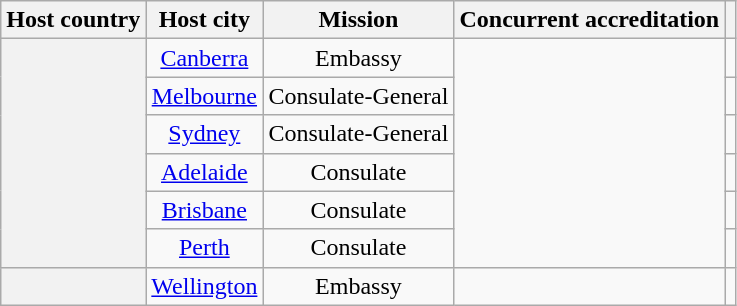<table class="wikitable plainrowheaders" style="text-align:center;">
<tr>
<th scope="col">Host country</th>
<th scope="col">Host city</th>
<th scope="col">Mission</th>
<th scope="col">Concurrent accreditation</th>
<th scope="col"></th>
</tr>
<tr>
<th scope="row" rowspan="6"></th>
<td><a href='#'>Canberra</a></td>
<td>Embassy</td>
<td rowspan="6"></td>
<td></td>
</tr>
<tr>
<td><a href='#'>Melbourne</a></td>
<td>Consulate-General</td>
<td></td>
</tr>
<tr>
<td><a href='#'>Sydney</a></td>
<td>Consulate-General</td>
<td></td>
</tr>
<tr>
<td><a href='#'>Adelaide</a></td>
<td>Consulate</td>
<td></td>
</tr>
<tr>
<td><a href='#'>Brisbane</a></td>
<td>Consulate</td>
<td></td>
</tr>
<tr>
<td><a href='#'>Perth</a></td>
<td>Consulate</td>
<td></td>
</tr>
<tr>
<th scope="row"></th>
<td><a href='#'>Wellington</a></td>
<td>Embassy</td>
<td></td>
<td></td>
</tr>
</table>
